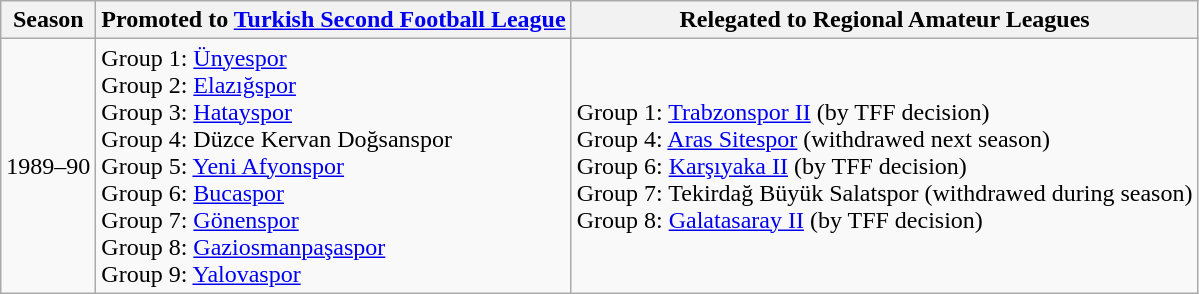<table class="wikitable">
<tr>
<th>Season</th>
<th>Promoted to <a href='#'>Turkish Second Football League</a></th>
<th>Relegated to Regional Amateur Leagues</th>
</tr>
<tr>
<td>1989–90</td>
<td>Group 1: <a href='#'>Ünyespor</a><br>Group 2: <a href='#'>Elazığspor</a><br>Group 3: <a href='#'>Hatayspor</a><br>Group 4: Düzce Kervan Doğsanspor<br>Group 5: <a href='#'>Yeni Afyonspor</a><br>Group 6: <a href='#'>Bucaspor</a><br>Group 7: <a href='#'>Gönenspor</a><br>Group 8: <a href='#'>Gaziosmanpaşaspor</a><br>Group 9: <a href='#'>Yalovaspor</a></td>
<td>Group 1: <a href='#'>Trabzonspor II</a> (by TFF decision)<br>Group 4: <a href='#'>Aras Sitespor</a> (withdrawed next season)<br>Group 6: <a href='#'>Karşıyaka II</a> (by TFF decision)<br>Group 7: Tekirdağ Büyük Salatspor (withdrawed during season)<br>Group 8: <a href='#'>Galatasaray II</a> (by TFF decision)</td>
</tr>
</table>
